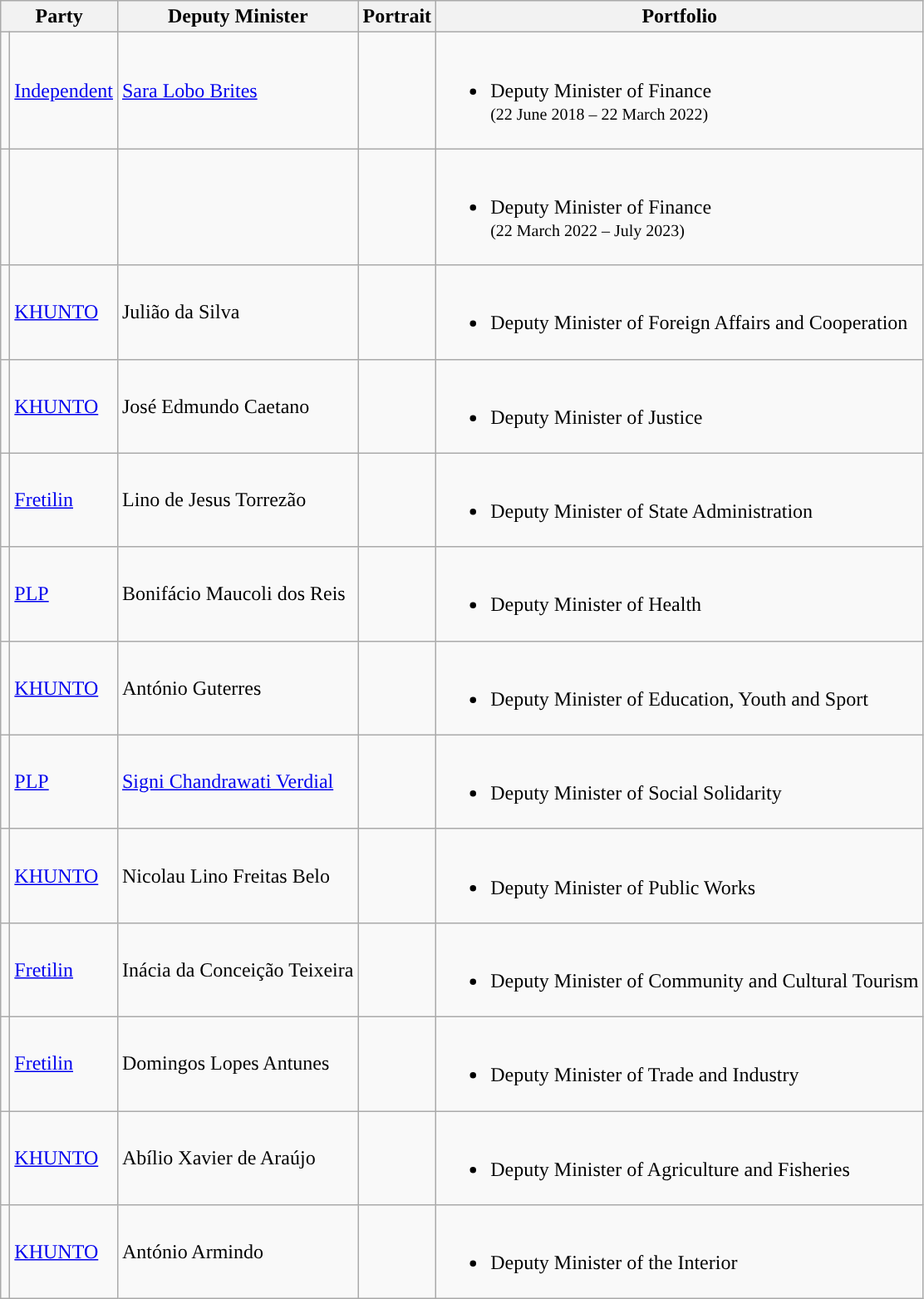<table class="wikitable sortable">
<tr>
<th colspan="2">Party</th>
<th>Deputy Minister</th>
<th>Portrait</th>
<th>Portfolio</th>
</tr>
<tr>
<td style="background:"></td>
<td><a href='#'>Independent</a></td>
<td><a href='#'>Sara Lobo Brites</a></td>
<td></td>
<td><br><ul><li>Deputy Minister of Finance<br><small>(22 June 2018 – 22 March 2022)</small></li></ul></td>
</tr>
<tr>
<td></td>
<td></td>
<td></td>
<td></td>
<td><br><ul><li>Deputy Minister of Finance<br><small>(22 March 2022 – July 2023)</small></li></ul></td>
</tr>
<tr>
<td style="background:"></td>
<td><a href='#'>KHUNTO</a></td>
<td>Julião da Silva</td>
<td></td>
<td><br><ul><li>Deputy Minister of Foreign Affairs and Cooperation</li></ul></td>
</tr>
<tr>
<td style="background:"></td>
<td><a href='#'>KHUNTO</a></td>
<td>José Edmundo Caetano</td>
<td></td>
<td><br><ul><li>Deputy Minister of Justice</li></ul></td>
</tr>
<tr>
<td style="background:"></td>
<td><a href='#'>Fretilin</a></td>
<td>Lino de Jesus Torrezão</td>
<td></td>
<td><br><ul><li>Deputy Minister of State Administration</li></ul></td>
</tr>
<tr>
<td style="background:"></td>
<td><a href='#'>PLP</a></td>
<td>Bonifácio Maucoli dos Reis</td>
<td></td>
<td><br><ul><li>Deputy Minister of Health</li></ul></td>
</tr>
<tr>
<td style="background:"></td>
<td><a href='#'>KHUNTO</a></td>
<td>António Guterres</td>
<td></td>
<td><br><ul><li>Deputy Minister of Education, Youth and Sport</li></ul></td>
</tr>
<tr>
<td style="background:"></td>
<td><a href='#'>PLP</a></td>
<td><a href='#'>Signi Chandrawati Verdial</a></td>
<td></td>
<td><br><ul><li>Deputy Minister of Social Solidarity</li></ul></td>
</tr>
<tr>
<td style="background:"></td>
<td><a href='#'>KHUNTO</a></td>
<td>Nicolau Lino Freitas Belo</td>
<td></td>
<td><br><ul><li>Deputy Minister of Public Works</li></ul></td>
</tr>
<tr>
<td style="background:"></td>
<td><a href='#'>Fretilin</a></td>
<td>Inácia da Conceição Teixeira</td>
<td></td>
<td><br><ul><li>Deputy Minister of Community and Cultural Tourism</li></ul></td>
</tr>
<tr>
<td style="background:"></td>
<td><a href='#'>Fretilin</a></td>
<td>Domingos Lopes Antunes</td>
<td></td>
<td><br><ul><li>Deputy Minister of Trade and Industry</li></ul></td>
</tr>
<tr>
<td style="background:"></td>
<td><a href='#'>KHUNTO</a></td>
<td>Abílio Xavier de Araújo</td>
<td></td>
<td><br><ul><li>Deputy Minister of Agriculture and Fisheries</li></ul></td>
</tr>
<tr>
<td style="background:"></td>
<td><a href='#'>KHUNTO</a></td>
<td>António Armindo</td>
<td></td>
<td><br><ul><li>Deputy Minister of the Interior</li></ul></td>
</tr>
</table>
